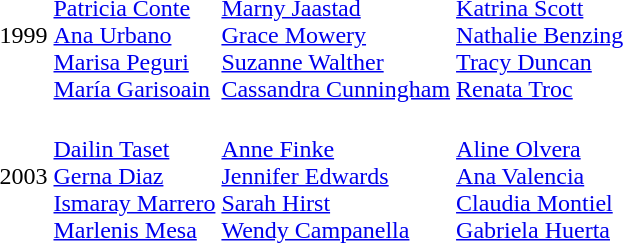<table>
<tr>
<td>1999</td>
<td><br><a href='#'>Patricia Conte</a><br><a href='#'>Ana Urbano</a><br><a href='#'>Marisa Peguri</a><br><a href='#'>María Garisoain</a></td>
<td><br><a href='#'>Marny Jaastad</a><br><a href='#'>Grace Mowery</a><br><a href='#'>Suzanne Walther</a><br><a href='#'>Cassandra Cunningham</a></td>
<td><br><a href='#'>Katrina Scott</a><br><a href='#'>Nathalie Benzing</a><br><a href='#'>Tracy Duncan</a><br><a href='#'>Renata Troc</a></td>
</tr>
<tr>
<td>2003</td>
<td><br><a href='#'>Dailin Taset</a><br><a href='#'>Gerna Diaz</a><br><a href='#'>Ismaray Marrero</a><br><a href='#'>Marlenis Mesa</a></td>
<td><br><a href='#'>Anne Finke</a><br><a href='#'>Jennifer Edwards</a><br><a href='#'>Sarah Hirst</a><br><a href='#'>Wendy Campanella</a></td>
<td><br><a href='#'>Aline Olvera</a><br><a href='#'>Ana Valencia</a><br><a href='#'>Claudia Montiel</a><br><a href='#'>Gabriela Huerta</a></td>
</tr>
</table>
